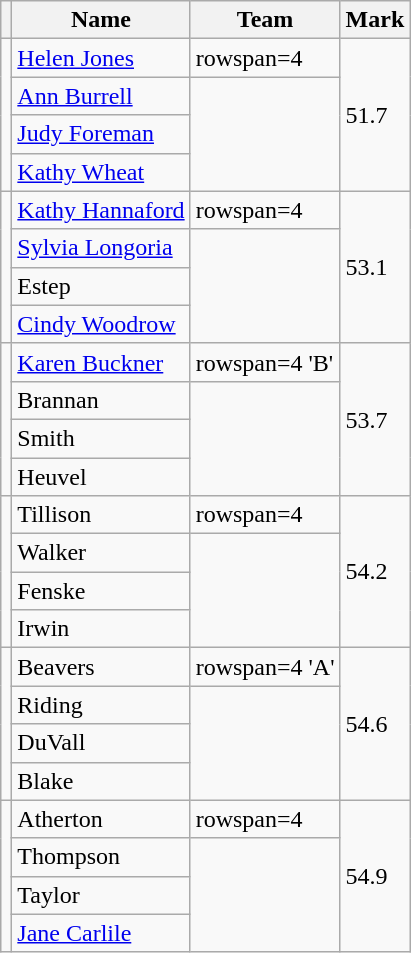<table class=wikitable>
<tr>
<th></th>
<th>Name</th>
<th>Team</th>
<th>Mark</th>
</tr>
<tr>
<td rowspan=4></td>
<td><a href='#'>Helen Jones</a></td>
<td>rowspan=4 </td>
<td rowspan=4>51.7</td>
</tr>
<tr>
<td><a href='#'>Ann Burrell</a></td>
</tr>
<tr>
<td><a href='#'>Judy Foreman</a></td>
</tr>
<tr>
<td><a href='#'>Kathy Wheat</a></td>
</tr>
<tr>
<td rowspan=4></td>
<td><a href='#'>Kathy Hannaford</a></td>
<td>rowspan=4 </td>
<td rowspan=4>53.1</td>
</tr>
<tr>
<td><a href='#'>Sylvia Longoria</a></td>
</tr>
<tr>
<td>Estep</td>
</tr>
<tr>
<td><a href='#'>Cindy Woodrow</a></td>
</tr>
<tr>
<td rowspan=4></td>
<td><a href='#'>Karen Buckner</a></td>
<td>rowspan=4  'B'</td>
<td rowspan=4>53.7</td>
</tr>
<tr>
<td>Brannan</td>
</tr>
<tr>
<td>Smith</td>
</tr>
<tr>
<td>Heuvel</td>
</tr>
<tr>
<td rowspan=4></td>
<td>Tillison</td>
<td>rowspan=4 </td>
<td rowspan=4>54.2</td>
</tr>
<tr>
<td>Walker</td>
</tr>
<tr>
<td>Fenske</td>
</tr>
<tr>
<td>Irwin</td>
</tr>
<tr>
<td rowspan=4></td>
<td>Beavers</td>
<td>rowspan=4  'A'</td>
<td rowspan=4>54.6</td>
</tr>
<tr>
<td>Riding</td>
</tr>
<tr>
<td>DuVall</td>
</tr>
<tr>
<td>Blake</td>
</tr>
<tr>
<td rowspan=4></td>
<td>Atherton</td>
<td>rowspan=4 </td>
<td rowspan=4>54.9</td>
</tr>
<tr>
<td>Thompson</td>
</tr>
<tr>
<td>Taylor</td>
</tr>
<tr>
<td><a href='#'>Jane Carlile</a></td>
</tr>
</table>
